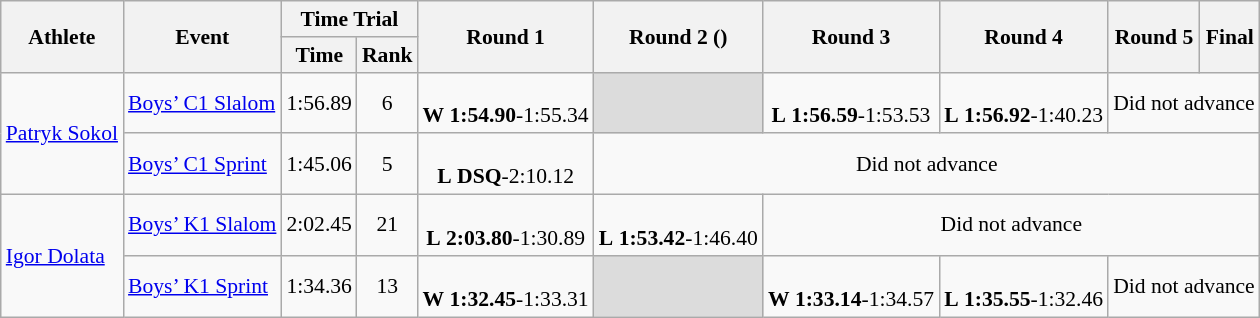<table class="wikitable" border="1" style="font-size:90%">
<tr>
<th rowspan=2>Athlete</th>
<th rowspan=2>Event</th>
<th colspan=2>Time Trial</th>
<th rowspan=2>Round 1</th>
<th rowspan=2>Round 2 ()</th>
<th rowspan=2>Round 3</th>
<th rowspan=2>Round 4</th>
<th rowspan=2>Round 5</th>
<th rowspan=2>Final</th>
</tr>
<tr>
<th>Time</th>
<th>Rank</th>
</tr>
<tr>
<td rowspan=2><a href='#'>Patryk Sokol</a></td>
<td><a href='#'>Boys’ C1 Slalom</a></td>
<td align=center>1:56.89</td>
<td align=center>6</td>
<td align=center><br><strong>W</strong> <strong>1:54.90</strong>-1:55.34</td>
<td bgcolor=#DCDCDC></td>
<td align=center><br><strong>L</strong> <strong>1:56.59</strong>-1:53.53</td>
<td align=center><br><strong>L</strong> <strong>1:56.92</strong>-1:40.23</td>
<td align=center colspan=2>Did not advance</td>
</tr>
<tr>
<td><a href='#'>Boys’ C1 Sprint</a></td>
<td align=center>1:45.06</td>
<td align=center>5</td>
<td align=center><br><strong>L</strong> <strong>DSQ</strong>-2:10.12</td>
<td align=center colspan=5>Did not advance</td>
</tr>
<tr>
<td rowspan=2><a href='#'>Igor Dolata</a></td>
<td><a href='#'>Boys’ K1 Slalom</a></td>
<td align=center>2:02.45</td>
<td align=center>21</td>
<td align=center><br><strong>L</strong> <strong>2:03.80</strong>-1:30.89</td>
<td align=center><br><strong>L</strong> <strong>1:53.42</strong>-1:46.40</td>
<td align=center colspan=4>Did not advance</td>
</tr>
<tr>
<td><a href='#'>Boys’ K1 Sprint</a></td>
<td align=center>1:34.36</td>
<td align=center>13</td>
<td align=center><br><strong>W</strong> <strong>1:32.45</strong>-1:33.31</td>
<td bgcolor=#DCDCDC></td>
<td align=center><br><strong>W</strong> <strong>1:33.14</strong>-1:34.57</td>
<td align=center><br><strong>L</strong> <strong>1:35.55</strong>-1:32.46</td>
<td align=center colspan=2>Did not advance</td>
</tr>
</table>
